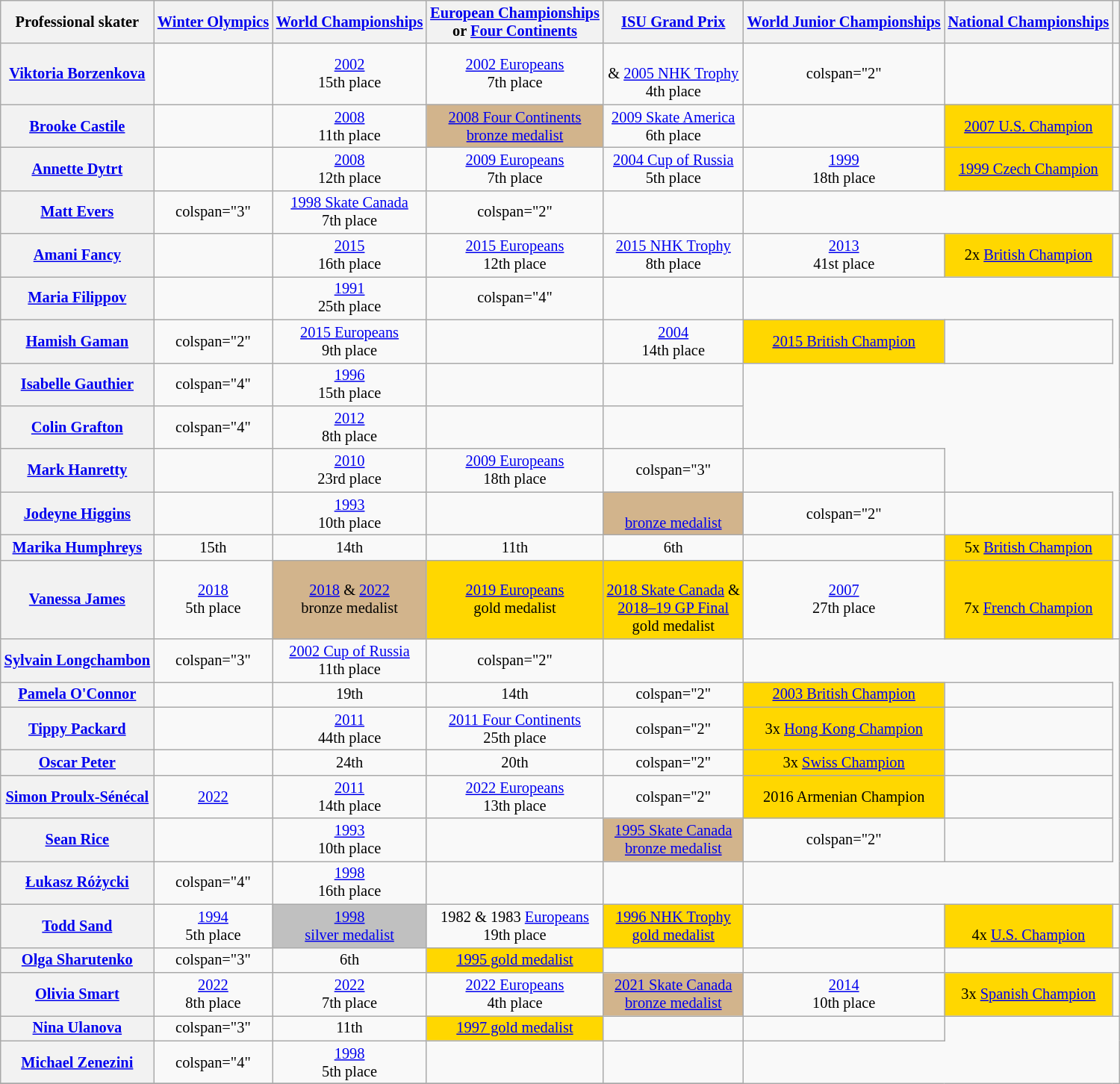<table class="wikitable unsortable" style="text-align:center; font-size:85%">
<tr>
<th scope="col">Professional skater</th>
<th scope="col"><a href='#'>Winter Olympics</a></th>
<th scope="col"><a href='#'>World Championships</a></th>
<th scope="col"><a href='#'>European Championships</a><br>or <a href='#'>Four Continents</a></th>
<th scope="col"><a href='#'>ISU Grand Prix</a></th>
<th scope="col"><a href='#'>World Junior Championships</a></th>
<th scope="col"><a href='#'>National Championships</a></th>
<th scope="col"></th>
</tr>
<tr>
<th scope="row"><a href='#'>Viktoria Borzenkova</a></th>
<td></td>
<td><a href='#'>2002</a><br>15th place</td>
<td><a href='#'>2002 Europeans</a><br>7th place</td>
<td><br>& <a href='#'>2005 NHK Trophy</a><br>4th place</td>
<td>colspan="2" </td>
<td></td>
</tr>
<tr>
<th scope="row"><a href='#'>Brooke Castile</a></th>
<td></td>
<td><a href='#'>2008</a><br>11th place</td>
<td bgcolor="tan"><a href='#'>2008 Four Continents<br>bronze medalist</a></td>
<td><a href='#'>2009 Skate America</a><br>6th place</td>
<td></td>
<td bgcolor="gold"><a href='#'>2007 U.S. Champion</a></td>
<td></td>
</tr>
<tr>
<th scope="row"><a href='#'>Annette Dytrt</a></th>
<td></td>
<td><a href='#'>2008</a><br>12th place</td>
<td><a href='#'>2009 Europeans</a><br>7th place</td>
<td><a href='#'>2004 Cup of Russia</a><br>5th place</td>
<td><a href='#'>1999</a><br>18th place</td>
<td bgcolor="gold"><a href='#'>1999 Czech Champion</a><br></td>
<td></td>
</tr>
<tr>
<th scope="row"><a href='#'>Matt Evers</a></th>
<td>colspan="3" </td>
<td><a href='#'>1998 Skate Canada</a><br>7th place</td>
<td>colspan="2" </td>
<td></td>
</tr>
<tr>
<th scope="row"><a href='#'>Amani Fancy</a></th>
<td></td>
<td><a href='#'>2015</a><br>16th place</td>
<td><a href='#'>2015 Europeans</a><br>12th place</td>
<td><a href='#'>2015 NHK Trophy</a><br>8th place</td>
<td><a href='#'>2013</a><br>41st place</td>
<td bgcolor="gold">2x <a href='#'>British Champion</a></td>
<td></td>
</tr>
<tr>
<th scope="row"><a href='#'>Maria Filippov</a></th>
<td></td>
<td><a href='#'>1991</a><br>25th place</td>
<td>colspan="4" </td>
<td></td>
</tr>
<tr>
<th scope="row"><a href='#'>Hamish Gaman</a></th>
<td>colspan="2" </td>
<td><a href='#'>2015 Europeans</a><br>9th place</td>
<td></td>
<td><a href='#'>2004</a><br>14th place</td>
<td bgcolor="gold"><a href='#'>2015 British Champion</a></td>
<td></td>
</tr>
<tr>
<th scope="row"><a href='#'>Isabelle Gauthier</a></th>
<td>colspan="4" </td>
<td><a href='#'>1996</a><br>15th place</td>
<td></td>
<td></td>
</tr>
<tr>
<th scope="row"><a href='#'>Colin Grafton</a></th>
<td>colspan="4" </td>
<td><a href='#'>2012</a><br>8th place</td>
<td></td>
<td></td>
</tr>
<tr>
<th scope="row"><a href='#'>Mark Hanretty</a></th>
<td></td>
<td><a href='#'>2010</a><br>23rd place</td>
<td><a href='#'>2009 Europeans</a><br>18th place</td>
<td>colspan="3" </td>
<td></td>
</tr>
<tr>
<th scope="row"><a href='#'>Jodeyne Higgins</a></th>
<td></td>
<td><a href='#'>1993</a><br>10th place</td>
<td></td>
<td bgcolor="tan"><a href='#'><br>bronze medalist</a></td>
<td>colspan="2" </td>
<td></td>
</tr>
<tr>
<th scope="row"><a href='#'>Marika Humphreys</a></th>
<td>15th</td>
<td>14th</td>
<td>11th</td>
<td>6th</td>
<td></td>
<td bgcolor="gold">5x <a href='#'>British Champion</a></td>
<td></td>
</tr>
<tr>
<th scope="row"><a href='#'>Vanessa James</a></th>
<td><a href='#'>2018</a><br>5th place</td>
<td bgcolor="tan"><a href='#'>2018</a> & <a href='#'>2022</a><br>bronze medalist</td>
<td bgcolor="gold"><a href='#'>2019 Europeans</a><br>gold medalist</td>
<td bgcolor="gold"><br><a href='#'>2018 Skate Canada</a> &<br><a href='#'>2018–19 GP Final</a><br>gold medalist</td>
<td><a href='#'>2007</a><br>27th place</td>
<td bgcolor="gold"><br>7x <a href='#'>French Champion</a></td>
<td></td>
</tr>
<tr>
<th scope="row"><a href='#'>Sylvain Longchambon</a></th>
<td>colspan="3" </td>
<td><a href='#'>2002 Cup of Russia</a><br>11th place</td>
<td>colspan="2" </td>
<td></td>
</tr>
<tr>
<th scope="row"><a href='#'>Pamela O'Connor</a></th>
<td></td>
<td>19th</td>
<td>14th</td>
<td>colspan="2" </td>
<td bgcolor="gold"><a href='#'>2003 British Champion</a></td>
<td></td>
</tr>
<tr>
<th scope="row"><a href='#'>Tippy Packard</a></th>
<td></td>
<td><a href='#'>2011</a><br>44th place</td>
<td><a href='#'>2011 Four Continents</a><br>25th place</td>
<td>colspan="2" </td>
<td bgcolor="gold">3x <a href='#'>Hong Kong Champion</a></td>
<td></td>
</tr>
<tr>
<th scope="row"><a href='#'>Oscar Peter</a></th>
<td></td>
<td>24th</td>
<td>20th</td>
<td>colspan="2" </td>
<td bgcolor="gold">3x <a href='#'>Swiss Champion</a></td>
<td></td>
</tr>
<tr>
<th scope="row"><a href='#'>Simon Proulx-Sénécal</a></th>
<td><a href='#'>2022</a><br></td>
<td><a href='#'>2011</a><br>14th place</td>
<td><a href='#'>2022 Europeans</a><br>13th place</td>
<td>colspan="2" </td>
<td bgcolor="gold">2016 Armenian Champion</td>
<td></td>
</tr>
<tr>
<th scope="row"><a href='#'>Sean Rice</a></th>
<td></td>
<td><a href='#'>1993</a><br>10th place</td>
<td></td>
<td bgcolor="tan"><a href='#'>1995 Skate Canada<br>bronze medalist</a></td>
<td>colspan="2" </td>
<td></td>
</tr>
<tr>
<th scope="row"><a href='#'>Łukasz Różycki</a></th>
<td>colspan="4" </td>
<td><a href='#'>1998</a><br>16th place</td>
<td></td>
<td></td>
</tr>
<tr>
<th scope="row"><a href='#'>Todd Sand</a></th>
<td><a href='#'>1994</a><br>5th place</td>
<td bgcolor="silver"><a href='#'>1998<br>silver medalist</a></td>
<td>1982 & 1983 <a href='#'>Europeans</a><br>19th place</td>
<td bgcolor="gold"><a href='#'>1996 NHK Trophy<br>gold medalist</a></td>
<td></td>
<td bgcolor="gold"><br>4x <a href='#'>U.S. Champion</a></td>
<td></td>
</tr>
<tr>
<th scope="row"><a href='#'>Olga Sharutenko</a></th>
<td>colspan="3" </td>
<td>6th</td>
<td bgcolor="gold"><a href='#'>1995 gold medalist</a></td>
<td></td>
<td></td>
</tr>
<tr>
<th scope="row"><a href='#'>Olivia Smart</a></th>
<td><a href='#'>2022</a><br>8th place</td>
<td><a href='#'>2022</a><br>7th place</td>
<td><a href='#'>2022 Europeans</a><br>4th place</td>
<td bgcolor="tan"><a href='#'>2021 Skate Canada<br>bronze medalist</a></td>
<td><a href='#'>2014</a><br>10th place</td>
<td bgcolor="gold">3x <a href='#'>Spanish Champion</a></td>
<td></td>
</tr>
<tr>
<th scope="row"><a href='#'>Nina Ulanova</a></th>
<td>colspan="3" </td>
<td>11th</td>
<td bgcolor="gold"><a href='#'>1997 gold medalist</a></td>
<td></td>
<td></td>
</tr>
<tr>
<th scope="row"><a href='#'>Michael Zenezini</a></th>
<td>colspan="4" </td>
<td><a href='#'>1998</a><br>5th place</td>
<td></td>
<td></td>
</tr>
<tr>
</tr>
</table>
